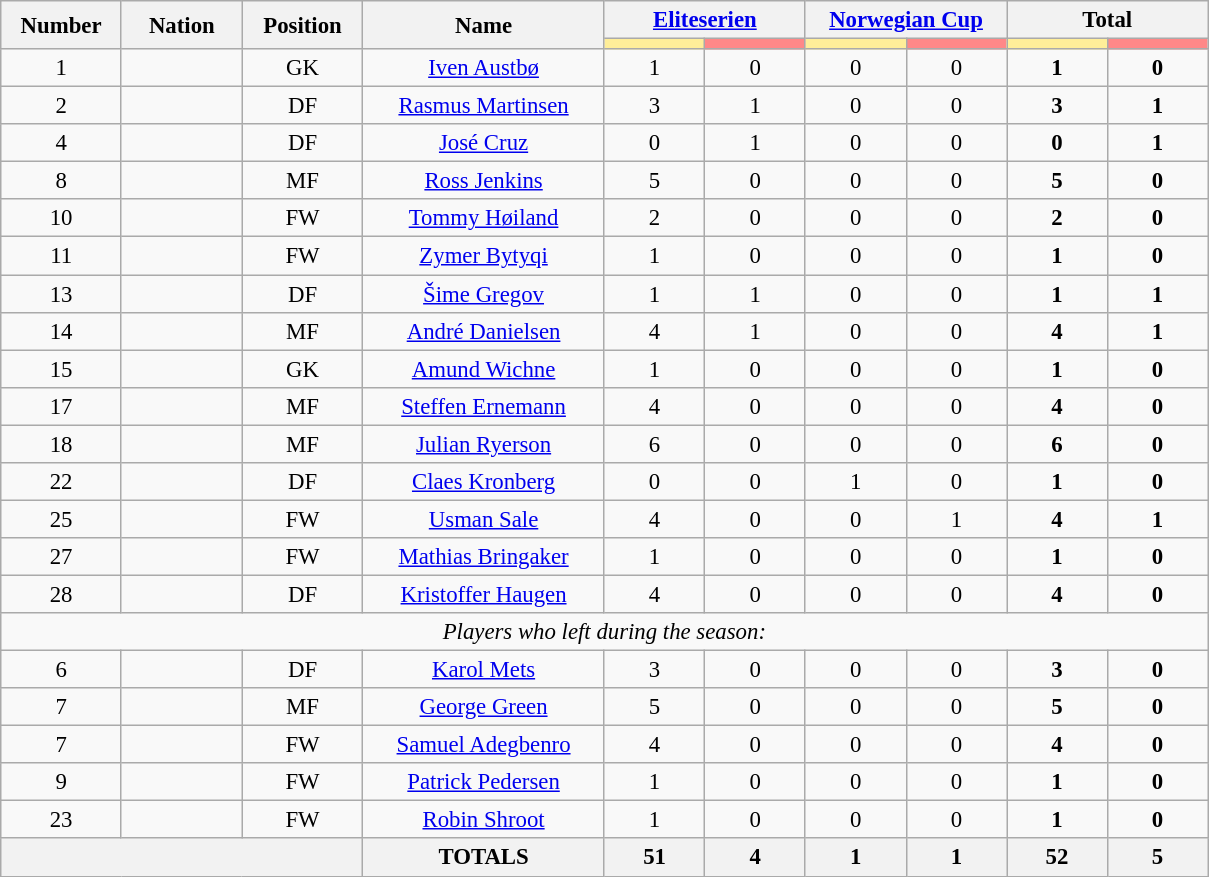<table class="wikitable" style="font-size: 95%; text-align: center;">
<tr>
<th rowspan="2" width="10%" align="center"><strong>Number</strong></th>
<th rowspan="2" width="10%" align="center"><strong>Nation</strong></th>
<th rowspan="2" width="10%" align="center"><strong>Position</strong></th>
<th rowspan="2" width="20%" align="center"><strong>Name</strong></th>
<th colspan="2" align="center"><strong><a href='#'>Eliteserien</a></strong></th>
<th colspan="2" align="center"><strong><a href='#'>Norwegian Cup</a></strong></th>
<th colspan="2" align="center"><strong>Total</strong></th>
</tr>
<tr>
<th width=60 style="background: #FFEE99"></th>
<th width=60 style="background: #FF8888"></th>
<th width=60 style="background: #FFEE99"></th>
<th width=60 style="background: #FF8888"></th>
<th width=60 style="background: #FFEE99"></th>
<th width=60 style="background: #FF8888"></th>
</tr>
<tr>
<td>1</td>
<td></td>
<td>GK</td>
<td><a href='#'>Iven Austbø</a></td>
<td>1</td>
<td>0</td>
<td>0</td>
<td>0</td>
<td><strong>1</strong></td>
<td><strong>0</strong></td>
</tr>
<tr>
<td>2</td>
<td></td>
<td>DF</td>
<td><a href='#'>Rasmus Martinsen</a></td>
<td>3</td>
<td>1</td>
<td>0</td>
<td>0</td>
<td><strong>3</strong></td>
<td><strong>1</strong></td>
</tr>
<tr>
<td>4</td>
<td></td>
<td>DF</td>
<td><a href='#'>José Cruz</a></td>
<td>0</td>
<td>1</td>
<td>0</td>
<td>0</td>
<td><strong>0</strong></td>
<td><strong>1</strong></td>
</tr>
<tr>
<td>8</td>
<td></td>
<td>MF</td>
<td><a href='#'>Ross Jenkins</a></td>
<td>5</td>
<td>0</td>
<td>0</td>
<td>0</td>
<td><strong>5</strong></td>
<td><strong>0</strong></td>
</tr>
<tr>
<td>10</td>
<td></td>
<td>FW</td>
<td><a href='#'>Tommy Høiland</a></td>
<td>2</td>
<td>0</td>
<td>0</td>
<td>0</td>
<td><strong>2</strong></td>
<td><strong>0</strong></td>
</tr>
<tr>
<td>11</td>
<td></td>
<td>FW</td>
<td><a href='#'>Zymer Bytyqi</a></td>
<td>1</td>
<td>0</td>
<td>0</td>
<td>0</td>
<td><strong>1</strong></td>
<td><strong>0</strong></td>
</tr>
<tr>
<td>13</td>
<td></td>
<td>DF</td>
<td><a href='#'>Šime Gregov</a></td>
<td>1</td>
<td>1</td>
<td>0</td>
<td>0</td>
<td><strong>1</strong></td>
<td><strong>1</strong></td>
</tr>
<tr>
<td>14</td>
<td></td>
<td>MF</td>
<td><a href='#'>André Danielsen</a></td>
<td>4</td>
<td>1</td>
<td>0</td>
<td>0</td>
<td><strong>4</strong></td>
<td><strong>1</strong></td>
</tr>
<tr>
<td>15</td>
<td></td>
<td>GK</td>
<td><a href='#'>Amund Wichne</a></td>
<td>1</td>
<td>0</td>
<td>0</td>
<td>0</td>
<td><strong>1</strong></td>
<td><strong>0</strong></td>
</tr>
<tr>
<td>17</td>
<td></td>
<td>MF</td>
<td><a href='#'>Steffen Ernemann</a></td>
<td>4</td>
<td>0</td>
<td>0</td>
<td>0</td>
<td><strong>4</strong></td>
<td><strong>0</strong></td>
</tr>
<tr>
<td>18</td>
<td></td>
<td>MF</td>
<td><a href='#'>Julian Ryerson</a></td>
<td>6</td>
<td>0</td>
<td>0</td>
<td>0</td>
<td><strong>6</strong></td>
<td><strong>0</strong></td>
</tr>
<tr>
<td>22</td>
<td></td>
<td>DF</td>
<td><a href='#'>Claes Kronberg</a></td>
<td>0</td>
<td>0</td>
<td>1</td>
<td>0</td>
<td><strong>1</strong></td>
<td><strong>0</strong></td>
</tr>
<tr>
<td>25</td>
<td></td>
<td>FW</td>
<td><a href='#'>Usman Sale</a></td>
<td>4</td>
<td>0</td>
<td>0</td>
<td>1</td>
<td><strong>4</strong></td>
<td><strong>1</strong></td>
</tr>
<tr>
<td>27</td>
<td></td>
<td>FW</td>
<td><a href='#'>Mathias Bringaker</a></td>
<td>1</td>
<td>0</td>
<td>0</td>
<td>0</td>
<td><strong>1</strong></td>
<td><strong>0</strong></td>
</tr>
<tr>
<td>28</td>
<td></td>
<td>DF</td>
<td><a href='#'>Kristoffer Haugen</a></td>
<td>4</td>
<td>0</td>
<td>0</td>
<td>0</td>
<td><strong>4</strong></td>
<td><strong>0</strong></td>
</tr>
<tr>
<td colspan="10"><em>Players who left during the season:</em></td>
</tr>
<tr>
<td>6</td>
<td></td>
<td>DF</td>
<td><a href='#'>Karol Mets</a></td>
<td>3</td>
<td>0</td>
<td>0</td>
<td>0</td>
<td><strong>3</strong></td>
<td><strong>0</strong></td>
</tr>
<tr>
<td>7</td>
<td></td>
<td>MF</td>
<td><a href='#'>George Green</a></td>
<td>5</td>
<td>0</td>
<td>0</td>
<td>0</td>
<td><strong>5</strong></td>
<td><strong>0</strong></td>
</tr>
<tr>
<td>7</td>
<td></td>
<td>FW</td>
<td><a href='#'>Samuel Adegbenro</a></td>
<td>4</td>
<td>0</td>
<td>0</td>
<td>0</td>
<td><strong>4</strong></td>
<td><strong>0</strong></td>
</tr>
<tr>
<td>9</td>
<td></td>
<td>FW</td>
<td><a href='#'>Patrick Pedersen</a></td>
<td>1</td>
<td>0</td>
<td>0</td>
<td>0</td>
<td><strong>1</strong></td>
<td><strong>0</strong></td>
</tr>
<tr>
<td>23</td>
<td></td>
<td>FW</td>
<td><a href='#'>Robin Shroot</a></td>
<td>1</td>
<td>0</td>
<td>0</td>
<td>0</td>
<td><strong>1</strong></td>
<td><strong>0</strong></td>
</tr>
<tr>
<th colspan="3"></th>
<th><strong>TOTALS</strong></th>
<th><strong>51</strong></th>
<th><strong>4</strong></th>
<th><strong>1</strong></th>
<th><strong>1</strong></th>
<th><strong>52</strong></th>
<th><strong>5</strong></th>
</tr>
</table>
